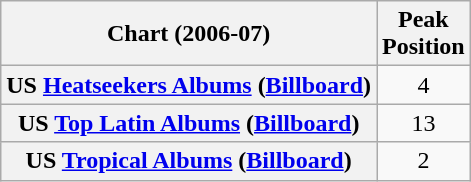<table class="wikitable plainrowheaders" style="text-align:center;">
<tr>
<th scope="col">Chart (2006-07)</th>
<th scope="col">Peak <br> Position</th>
</tr>
<tr>
<th scope="row">US <a href='#'>Heatseekers Albums</a> (<a href='#'>Billboard</a>) </th>
<td align=center>4</td>
</tr>
<tr>
<th scope="row">US <a href='#'>Top Latin Albums</a> (<a href='#'>Billboard</a>) </th>
<td align=center>13</td>
</tr>
<tr>
<th scope="row">US <a href='#'>Tropical Albums</a> (<a href='#'>Billboard</a>) </th>
<td align=center>2</td>
</tr>
</table>
